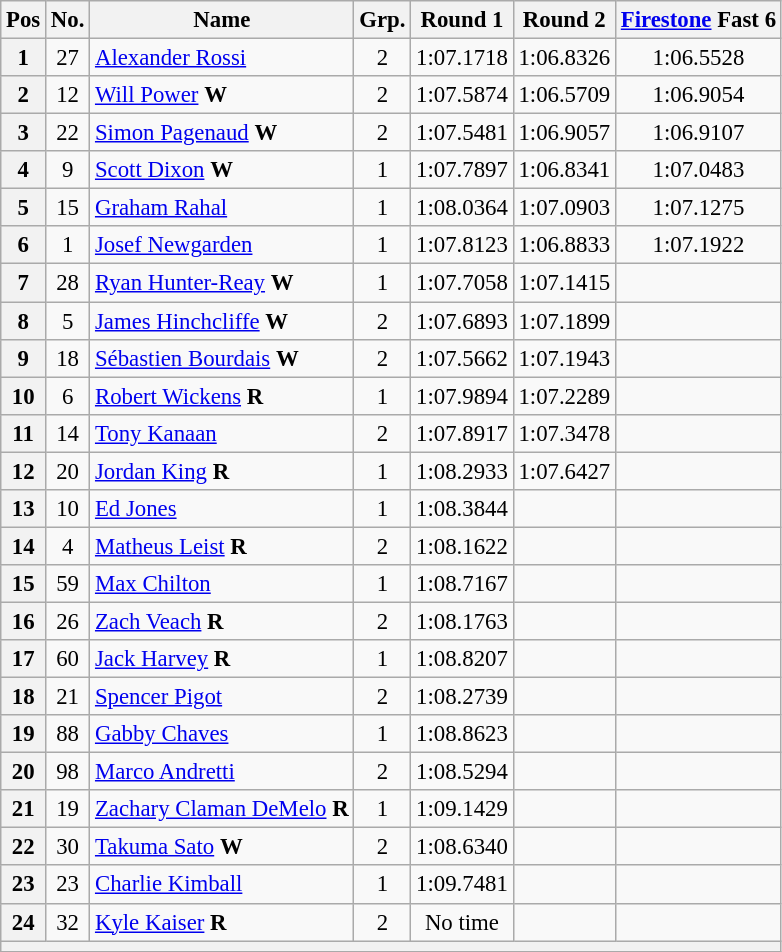<table class="wikitable sortable" style="text-align:center; font-size: 95%;">
<tr>
<th>Pos</th>
<th>No.</th>
<th>Name</th>
<th>Grp.</th>
<th>Round 1</th>
<th>Round 2</th>
<th><a href='#'>Firestone</a> Fast 6</th>
</tr>
<tr>
<th scope="row">1</th>
<td>27</td>
<td align="left"> <a href='#'>Alexander Rossi</a></td>
<td>2</td>
<td>1:07.1718</td>
<td>1:06.8326</td>
<td>1:06.5528</td>
</tr>
<tr>
<th scope="row">2</th>
<td>12</td>
<td align="left"> <a href='#'>Will Power</a> <strong><span>W</span></strong></td>
<td>2</td>
<td>1:07.5874</td>
<td>1:06.5709</td>
<td>1:06.9054</td>
</tr>
<tr>
<th scope="row">3</th>
<td>22</td>
<td align="left"> <a href='#'>Simon Pagenaud</a> <strong><span>W</span></strong></td>
<td>2</td>
<td>1:07.5481</td>
<td>1:06.9057</td>
<td>1:06.9107</td>
</tr>
<tr>
<th scope="row">4</th>
<td>9</td>
<td align="left"> <a href='#'>Scott Dixon</a> <strong><span>W</span></strong></td>
<td>1</td>
<td>1:07.7897</td>
<td>1:06.8341</td>
<td>1:07.0483</td>
</tr>
<tr>
<th>5</th>
<td>15</td>
<td align="left"> <a href='#'>Graham Rahal</a></td>
<td>1</td>
<td>1:08.0364</td>
<td>1:07.0903</td>
<td>1:07.1275</td>
</tr>
<tr>
<th scope="row">6</th>
<td>1</td>
<td align="left"> <a href='#'>Josef Newgarden</a></td>
<td>1</td>
<td>1:07.8123</td>
<td>1:06.8833</td>
<td>1:07.1922</td>
</tr>
<tr>
<th scope="row">7</th>
<td>28</td>
<td align="left"> <a href='#'>Ryan Hunter-Reay</a> <strong><span>W</span></strong></td>
<td>1</td>
<td>1:07.7058</td>
<td>1:07.1415</td>
<td></td>
</tr>
<tr>
<th scope="row">8</th>
<td>5</td>
<td align="left"> <a href='#'>James Hinchcliffe</a> <strong><span>W</span></strong></td>
<td>2</td>
<td>1:07.6893</td>
<td>1:07.1899</td>
<td></td>
</tr>
<tr>
<th scope="row">9</th>
<td>18</td>
<td align="left"> <a href='#'>Sébastien Bourdais</a> <strong><span>W</span></strong></td>
<td>2</td>
<td>1:07.5662</td>
<td>1:07.1943</td>
<td></td>
</tr>
<tr>
<th scope="row">10</th>
<td>6</td>
<td align="left"> <a href='#'>Robert Wickens</a> <strong><span>R</span></strong></td>
<td>1</td>
<td>1:07.9894</td>
<td>1:07.2289</td>
<td></td>
</tr>
<tr>
<th scope="row">11</th>
<td>14</td>
<td align="left"> <a href='#'>Tony Kanaan</a></td>
<td>2</td>
<td>1:07.8917</td>
<td>1:07.3478</td>
<td></td>
</tr>
<tr>
<th scope="row">12</th>
<td>20</td>
<td align="left"> <a href='#'>Jordan King</a> <strong><span>R</span></strong></td>
<td>1</td>
<td>1:08.2933</td>
<td>1:07.6427</td>
<td></td>
</tr>
<tr>
<th scope="row">13</th>
<td>10</td>
<td align="left"> <a href='#'>Ed Jones</a></td>
<td>1</td>
<td>1:08.3844</td>
<td></td>
<td></td>
</tr>
<tr>
<th scope="row">14</th>
<td>4</td>
<td align="left"> <a href='#'>Matheus Leist</a> <strong><span>R</span></strong></td>
<td>2</td>
<td>1:08.1622</td>
<td></td>
<td></td>
</tr>
<tr>
<th scope="row">15</th>
<td>59</td>
<td align="left"> <a href='#'>Max Chilton</a></td>
<td>1</td>
<td>1:08.7167</td>
<td></td>
<td></td>
</tr>
<tr>
<th scope="row">16</th>
<td>26</td>
<td align="left"> <a href='#'>Zach Veach</a> <strong><span>R</span></strong></td>
<td>2</td>
<td>1:08.1763</td>
<td></td>
<td></td>
</tr>
<tr>
<th scope="row">17</th>
<td>60</td>
<td align="left"> <a href='#'>Jack Harvey</a> <strong><span>R</span></strong></td>
<td>1</td>
<td>1:08.8207</td>
<td></td>
<td></td>
</tr>
<tr>
<th scope="row">18</th>
<td>21</td>
<td align="left"> <a href='#'>Spencer Pigot</a></td>
<td>2</td>
<td>1:08.2739</td>
<td></td>
<td></td>
</tr>
<tr>
<th scope="row">19</th>
<td>88</td>
<td align="left"> <a href='#'>Gabby Chaves</a></td>
<td>1</td>
<td>1:08.8623</td>
<td></td>
<td></td>
</tr>
<tr>
<th scope="row">20</th>
<td>98</td>
<td align="left"> <a href='#'>Marco Andretti</a></td>
<td>2</td>
<td>1:08.5294</td>
<td></td>
<td></td>
</tr>
<tr>
<th>21</th>
<td>19</td>
<td align="left"> <a href='#'>Zachary Claman DeMelo</a> <strong><span>R</span></strong></td>
<td>1</td>
<td>1:09.1429</td>
<td></td>
<td></td>
</tr>
<tr>
<th scope="row">22</th>
<td>30</td>
<td align="left"> <a href='#'>Takuma Sato</a> <strong><span>W</span></strong></td>
<td>2</td>
<td>1:08.6340</td>
<td></td>
<td></td>
</tr>
<tr>
<th scope="row">23</th>
<td>23</td>
<td align="left"> <a href='#'>Charlie Kimball</a></td>
<td>1</td>
<td>1:09.7481</td>
<td></td>
<td></td>
</tr>
<tr>
<th>24</th>
<td>32</td>
<td align="left"> <a href='#'>Kyle Kaiser</a> <strong><span>R</span></strong></td>
<td>2</td>
<td>No time</td>
<td></td>
<td></td>
</tr>
<tr>
<th colspan="11"></th>
</tr>
</table>
